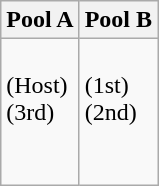<table class="wikitable">
<tr>
<th width=50%>Pool A</th>
<th width=50%>Pool B</th>
</tr>
<tr>
<td valign=top><br> (Host)<br>
 (3rd)<br>
<br>
</td>
<td><br> (1st)<br>
 (2nd)<br>
<br>
<br>
</td>
</tr>
</table>
